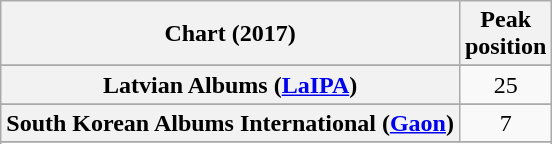<table class="wikitable sortable plainrowheaders" style="text-align:center">
<tr>
<th scope="col">Chart (2017)</th>
<th scope="col">Peak<br> position</th>
</tr>
<tr>
</tr>
<tr>
</tr>
<tr>
</tr>
<tr>
</tr>
<tr>
</tr>
<tr>
</tr>
<tr>
</tr>
<tr>
</tr>
<tr>
</tr>
<tr>
</tr>
<tr>
<th scope="row">Latvian Albums (<a href='#'>LaIPA</a>)</th>
<td>25</td>
</tr>
<tr>
</tr>
<tr>
</tr>
<tr>
</tr>
<tr>
<th scope="row">South Korean Albums International (<a href='#'>Gaon</a>)</th>
<td>7</td>
</tr>
<tr>
</tr>
<tr>
</tr>
<tr>
</tr>
<tr>
</tr>
<tr>
</tr>
<tr>
</tr>
</table>
